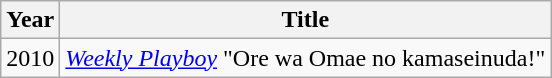<table class="wikitable">
<tr>
<th>Year</th>
<th>Title</th>
</tr>
<tr>
<td>2010</td>
<td><em><a href='#'>Weekly Playboy</a></em> "Ore wa Omae no kamaseinuda!"</td>
</tr>
</table>
